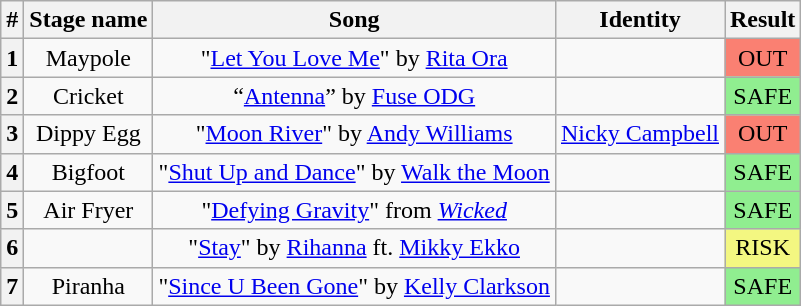<table class="wikitable plainrowheaders" style="text-align: center;">
<tr>
<th>#</th>
<th>Stage name</th>
<th>Song</th>
<th>Identity</th>
<th>Result</th>
</tr>
<tr>
<th>1</th>
<td>Maypole</td>
<td>"<a href='#'>Let You Love Me</a>" by <a href='#'>Rita Ora</a></td>
<td></td>
<td bgcolor="salmon">OUT</td>
</tr>
<tr>
<th>2</th>
<td>Cricket</td>
<td>“<a href='#'>Antenna</a>” by <a href='#'>Fuse ODG</a></td>
<td></td>
<td bgcolor="lightgreen">SAFE</td>
</tr>
<tr>
<th>3</th>
<td>Dippy Egg</td>
<td>"<a href='#'>Moon River</a>" by <a href='#'>Andy Williams</a></td>
<td><a href='#'>Nicky Campbell</a></td>
<td bgcolor="salmon">OUT</td>
</tr>
<tr>
<th>4</th>
<td>Bigfoot</td>
<td>"<a href='#'>Shut Up and Dance</a>" by <a href='#'>Walk the Moon</a></td>
<td></td>
<td bgcolor="lightgreen">SAFE</td>
</tr>
<tr>
<th>5</th>
<td>Air Fryer</td>
<td>"<a href='#'>Defying Gravity</a>" from <em><a href='#'>Wicked</a></em></td>
<td></td>
<td bgcolor="lightgreen">SAFE</td>
</tr>
<tr>
<th>6</th>
<td></td>
<td>"<a href='#'>Stay</a>" by <a href='#'>Rihanna</a> ft. <a href='#'>Mikky Ekko</a></td>
<td></td>
<td bgcolor="#F3F781">RISK</td>
</tr>
<tr>
<th>7</th>
<td>Piranha</td>
<td>"<a href='#'>Since U Been Gone</a>" by <a href='#'>Kelly Clarkson</a></td>
<td></td>
<td bgcolor="lightgreen">SAFE</td>
</tr>
</table>
